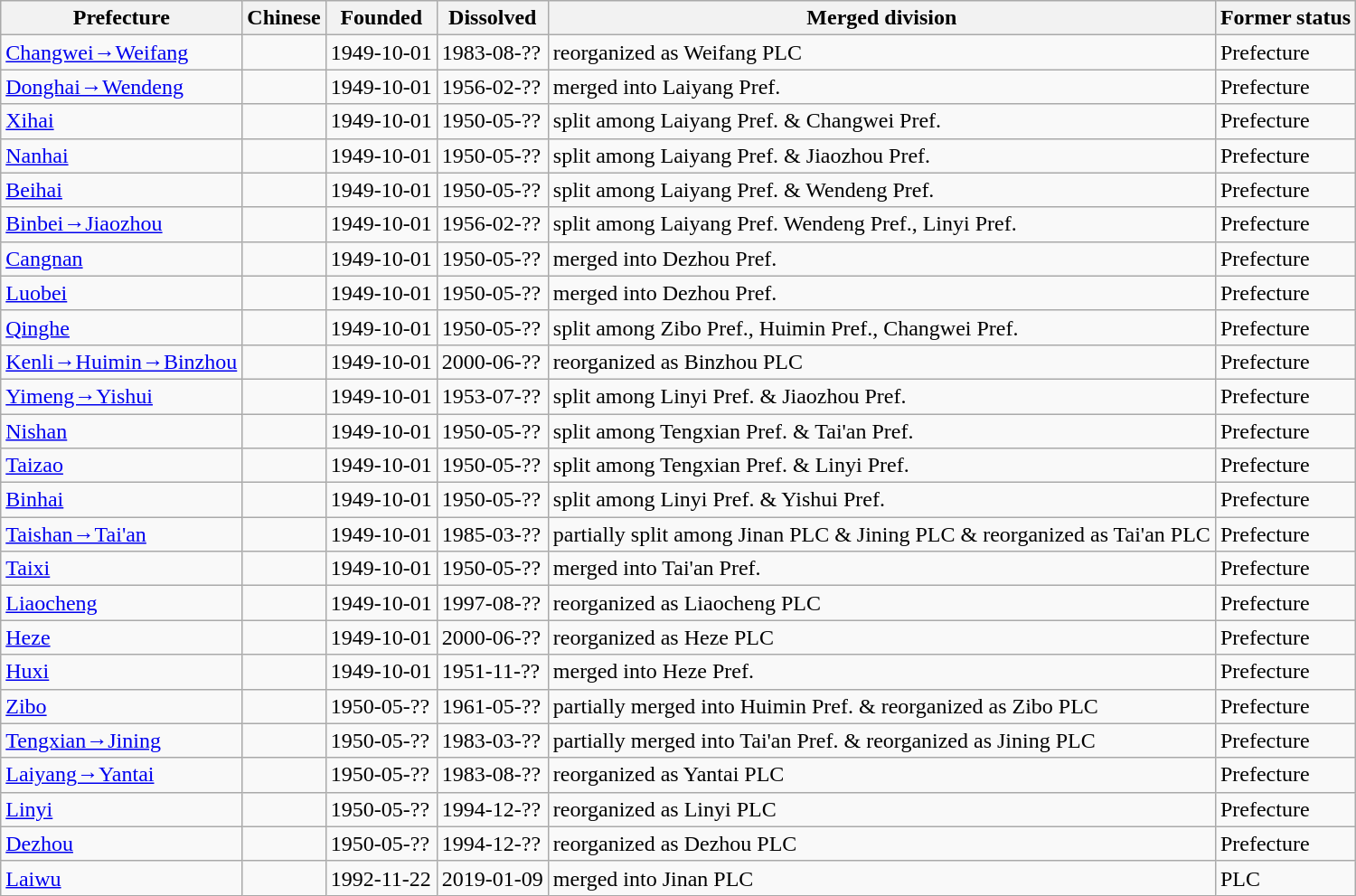<table class="wikitable sortable">
<tr>
<th>Prefecture</th>
<th>Chinese</th>
<th>Founded</th>
<th>Dissolved</th>
<th>Merged division</th>
<th>Former status</th>
</tr>
<tr>
<td><a href='#'>Changwei→Weifang</a></td>
<td><span></span></td>
<td>1949-10-01</td>
<td>1983-08-??</td>
<td>reorganized as Weifang PLC</td>
<td>Prefecture</td>
</tr>
<tr>
<td><a href='#'>Donghai→Wendeng</a></td>
<td><span></span></td>
<td>1949-10-01</td>
<td>1956-02-??</td>
<td>merged into Laiyang Pref.</td>
<td>Prefecture</td>
</tr>
<tr>
<td><a href='#'>Xihai</a></td>
<td><span></span></td>
<td>1949-10-01</td>
<td>1950-05-??</td>
<td>split among Laiyang Pref. & Changwei Pref.</td>
<td>Prefecture</td>
</tr>
<tr>
<td><a href='#'>Nanhai</a></td>
<td><span></span></td>
<td>1949-10-01</td>
<td>1950-05-??</td>
<td>split among Laiyang Pref. & Jiaozhou Pref.</td>
<td>Prefecture</td>
</tr>
<tr>
<td><a href='#'>Beihai</a></td>
<td><span></span></td>
<td>1949-10-01</td>
<td>1950-05-??</td>
<td>split among Laiyang Pref. & Wendeng Pref.</td>
<td>Prefecture</td>
</tr>
<tr>
<td><a href='#'>Binbei→Jiaozhou</a></td>
<td><span></span></td>
<td>1949-10-01</td>
<td>1956-02-??</td>
<td>split among Laiyang Pref. Wendeng Pref., Linyi Pref.</td>
<td>Prefecture</td>
</tr>
<tr>
<td><a href='#'>Cangnan</a></td>
<td><span></span></td>
<td>1949-10-01</td>
<td>1950-05-??</td>
<td>merged into Dezhou Pref.</td>
<td>Prefecture</td>
</tr>
<tr>
<td><a href='#'>Luobei</a></td>
<td><span></span></td>
<td>1949-10-01</td>
<td>1950-05-??</td>
<td>merged into Dezhou Pref.</td>
<td>Prefecture</td>
</tr>
<tr>
<td><a href='#'>Qinghe</a></td>
<td><span></span></td>
<td>1949-10-01</td>
<td>1950-05-??</td>
<td>split among Zibo Pref., Huimin Pref., Changwei Pref.</td>
<td>Prefecture</td>
</tr>
<tr>
<td><a href='#'>Kenli→Huimin→Binzhou</a></td>
<td><span></span></td>
<td>1949-10-01</td>
<td>2000-06-??</td>
<td>reorganized as Binzhou PLC</td>
<td>Prefecture</td>
</tr>
<tr>
<td><a href='#'>Yimeng→Yishui</a></td>
<td><span></span></td>
<td>1949-10-01</td>
<td>1953-07-??</td>
<td>split among Linyi Pref. & Jiaozhou Pref.</td>
<td>Prefecture</td>
</tr>
<tr>
<td><a href='#'>Nishan</a></td>
<td><span></span></td>
<td>1949-10-01</td>
<td>1950-05-??</td>
<td>split among Tengxian Pref. & Tai'an Pref.</td>
<td>Prefecture</td>
</tr>
<tr>
<td><a href='#'>Taizao</a></td>
<td><span></span></td>
<td>1949-10-01</td>
<td>1950-05-??</td>
<td>split among Tengxian Pref. & Linyi Pref.</td>
<td>Prefecture</td>
</tr>
<tr>
<td><a href='#'>Binhai</a></td>
<td><span></span></td>
<td>1949-10-01</td>
<td>1950-05-??</td>
<td>split among Linyi Pref. & Yishui Pref.</td>
<td>Prefecture</td>
</tr>
<tr>
<td><a href='#'>Taishan→Tai'an</a></td>
<td><span></span></td>
<td>1949-10-01</td>
<td>1985-03-??</td>
<td>partially split among Jinan PLC & Jining PLC & reorganized as Tai'an PLC</td>
<td>Prefecture</td>
</tr>
<tr>
<td><a href='#'>Taixi</a></td>
<td><span></span></td>
<td>1949-10-01</td>
<td>1950-05-??</td>
<td>merged into Tai'an Pref.</td>
<td>Prefecture</td>
</tr>
<tr>
<td><a href='#'>Liaocheng</a></td>
<td><span></span></td>
<td>1949-10-01</td>
<td>1997-08-??</td>
<td>reorganized as Liaocheng PLC</td>
<td>Prefecture</td>
</tr>
<tr>
<td><a href='#'>Heze</a></td>
<td><span></span></td>
<td>1949-10-01</td>
<td>2000-06-??</td>
<td>reorganized as Heze PLC</td>
<td>Prefecture</td>
</tr>
<tr>
<td><a href='#'>Huxi</a></td>
<td><span></span></td>
<td>1949-10-01</td>
<td>1951-11-??</td>
<td>merged into Heze Pref.</td>
<td>Prefecture</td>
</tr>
<tr>
<td><a href='#'>Zibo</a></td>
<td><span></span></td>
<td>1950-05-??</td>
<td>1961-05-??</td>
<td>partially merged into Huimin Pref. & reorganized as Zibo PLC</td>
<td>Prefecture</td>
</tr>
<tr>
<td><a href='#'>Tengxian→Jining</a></td>
<td><span></span></td>
<td>1950-05-??</td>
<td>1983-03-??</td>
<td>partially merged into Tai'an Pref. & reorganized as Jining PLC</td>
<td>Prefecture</td>
</tr>
<tr>
<td><a href='#'>Laiyang→Yantai</a></td>
<td><span></span></td>
<td>1950-05-??</td>
<td>1983-08-??</td>
<td>reorganized as Yantai PLC</td>
<td>Prefecture</td>
</tr>
<tr>
<td><a href='#'>Linyi</a></td>
<td><span></span></td>
<td>1950-05-??</td>
<td>1994-12-??</td>
<td>reorganized as Linyi PLC</td>
<td>Prefecture</td>
</tr>
<tr>
<td><a href='#'>Dezhou</a></td>
<td><span></span></td>
<td>1950-05-??</td>
<td>1994-12-??</td>
<td>reorganized as Dezhou PLC</td>
<td>Prefecture</td>
</tr>
<tr>
<td><a href='#'>Laiwu</a></td>
<td><span></span></td>
<td>1992-11-22</td>
<td>2019-01-09</td>
<td>merged into Jinan PLC</td>
<td>PLC</td>
</tr>
</table>
